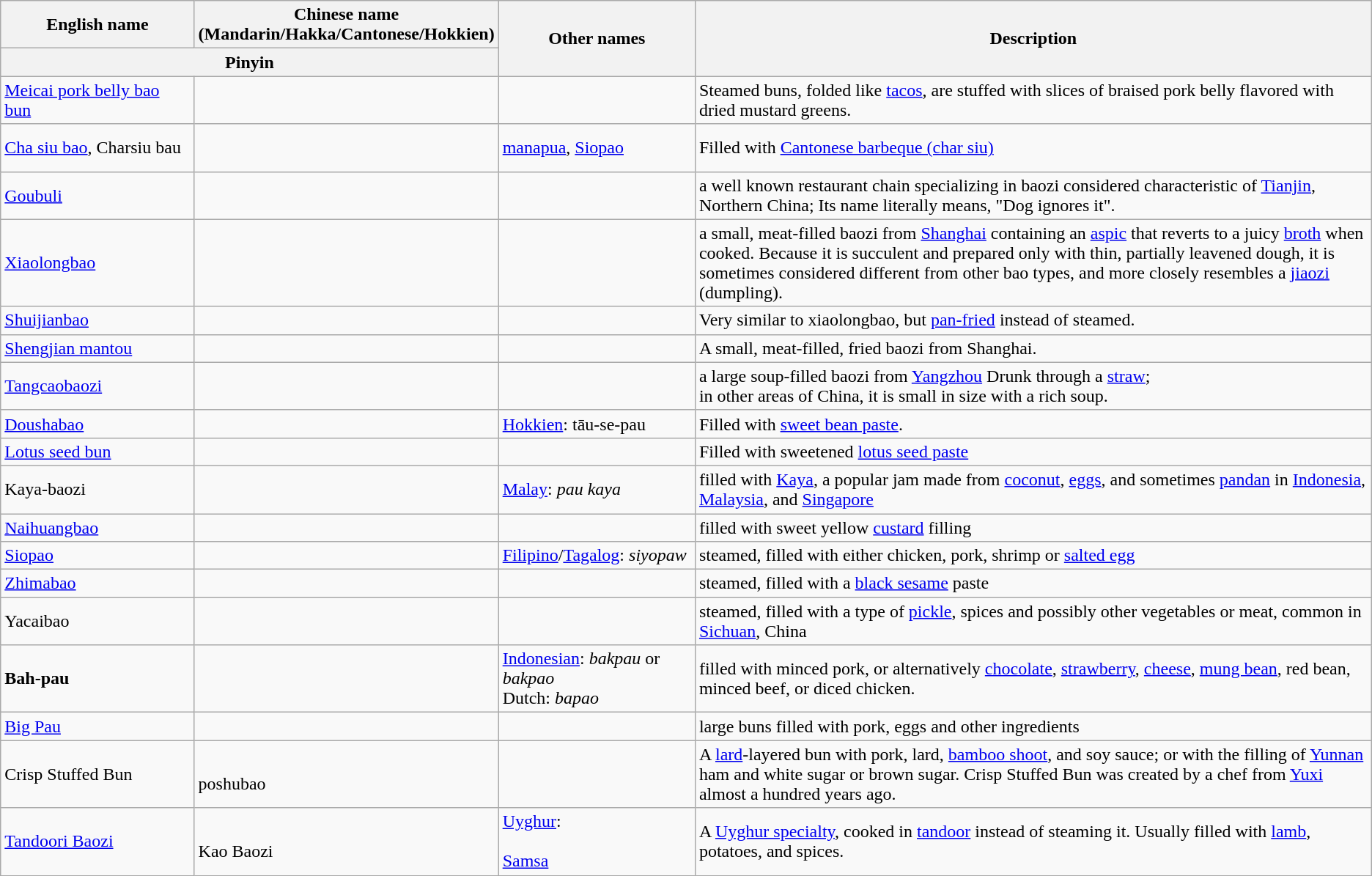<table class="wikitable">
<tr>
<th width=15%>English name</th>
<th width=15%>Chinese name<br>(<strong>Mandarin</strong>/Hakka/Cantonese/Hokkien)</th>
<th rowspan="2" width="15%">Other names</th>
<th rowspan="2" width="55%">Description</th>
</tr>
<tr>
<th colspan="2">Pinyin</th>
</tr>
<tr>
<td><a href='#'>Meicai pork belly bao bun</a></td>
<td><br></td>
<td></td>
<td>Steamed buns, folded like <a href='#'>tacos</a>, are stuffed with slices of braised pork belly flavored with dried mustard greens.</td>
</tr>
<tr>
<td><a href='#'>Cha siu bao</a>, Charsiu bau</td>
<td><br> <br> </td>
<td><a href='#'>manapua</a>, <a href='#'>Siopao</a></td>
<td>Filled with <a href='#'>Cantonese barbeque (char siu)</a></td>
</tr>
<tr>
<td><a href='#'>Goubuli</a></td>
<td><br></td>
<td></td>
<td>a well known restaurant chain specializing in baozi considered characteristic of <a href='#'>Tianjin</a>, Northern China; Its name literally means, "Dog ignores it".</td>
</tr>
<tr>
<td><a href='#'>Xiaolongbao</a></td>
<td><br></td>
<td></td>
<td>a small, meat-filled baozi from <a href='#'>Shanghai</a> containing an <a href='#'>aspic</a> that reverts to a juicy <a href='#'>broth</a> when cooked. Because it is succulent and prepared only with thin, partially leavened dough, it is sometimes considered different from other bao types, and more closely resembles a <a href='#'>jiaozi</a> (dumpling).</td>
</tr>
<tr>
<td><a href='#'>Shuijianbao</a></td>
<td><br></td>
<td></td>
<td>Very similar to xiaolongbao, but <a href='#'>pan-fried</a> instead of steamed.</td>
</tr>
<tr>
<td><a href='#'>Shengjian mantou</a></td>
<td><br></td>
<td></td>
<td>A small, meat-filled, fried baozi from Shanghai.</td>
</tr>
<tr>
<td><a href='#'>Tangcaobaozi</a></td>
<td><br></td>
<td></td>
<td>a large soup-filled baozi from <a href='#'>Yangzhou</a> Drunk through a <a href='#'>straw</a>;<br> in other areas of China, it is small in size with a rich soup.</td>
</tr>
<tr>
<td><a href='#'>Doushabao</a></td>
<td><br></td>
<td><a href='#'>Hokkien</a>: tāu-se-pau</td>
<td>Filled with <a href='#'>sweet bean paste</a>.</td>
</tr>
<tr>
<td><a href='#'>Lotus seed bun</a></td>
<td><br></td>
<td></td>
<td>Filled with sweetened <a href='#'>lotus seed paste</a></td>
</tr>
<tr>
<td>Kaya-baozi</td>
<td><br></td>
<td><a href='#'>Malay</a>: <em>pau kaya</em></td>
<td>filled with <a href='#'>Kaya</a>, a popular jam made from <a href='#'>coconut</a>, <a href='#'>eggs</a>, and sometimes <a href='#'>pandan</a> in <a href='#'>Indonesia</a>, <a href='#'>Malaysia</a>, and <a href='#'>Singapore</a></td>
</tr>
<tr>
<td><a href='#'>Naihuangbao</a></td>
<td><br></td>
<td></td>
<td>filled with sweet yellow <a href='#'>custard</a> filling</td>
</tr>
<tr>
<td><a href='#'>Siopao</a></td>
<td> <br></td>
<td><a href='#'>Filipino</a>/<a href='#'>Tagalog</a>: <em>siyopaw</em></td>
<td>steamed, filled with either chicken, pork, shrimp or <a href='#'>salted egg</a></td>
</tr>
<tr>
<td><a href='#'>Zhimabao</a></td>
<td> <br></td>
<td></td>
<td>steamed, filled with a <a href='#'>black sesame</a> paste</td>
</tr>
<tr>
<td>Yacaibao</td>
<td><br></td>
<td></td>
<td>steamed, filled with a type of <a href='#'>pickle</a>, spices and possibly other vegetables or meat, common in <a href='#'>Sichuan</a>, China</td>
</tr>
<tr>
<td><strong>Bah-pau</strong></td>
<td><br></td>
<td><a href='#'>Indonesian</a>: <em>bakpau</em> or <em>bakpao</em><br>
Dutch: <em>bapao</em></td>
<td>filled with minced pork, or alternatively <a href='#'>chocolate</a>, <a href='#'>strawberry</a>, <a href='#'>cheese</a>, <a href='#'>mung bean</a>, red bean, minced beef, or diced chicken.</td>
</tr>
<tr>
<td><a href='#'>Big Pau</a></td>
<td><br></td>
<td></td>
<td>large buns filled with pork, eggs and other ingredients</td>
</tr>
<tr>
<td>Crisp Stuffed Bun</td>
<td><br>poshubao</td>
<td></td>
<td>A <a href='#'>lard</a>-layered bun with pork, lard, <a href='#'>bamboo shoot</a>, and soy sauce; or with the filling of <a href='#'>Yunnan</a> ham and white sugar or brown sugar. Crisp Stuffed Bun was created by a chef from <a href='#'>Yuxi</a> almost a hundred years ago.</td>
</tr>
<tr>
<td><a href='#'>Tandoori Baozi</a></td>
<td><br>Kao Baozi</td>
<td><a href='#'>Uyghur</a>: <br><br><a href='#'>Samsa</a></td>
<td>A <a href='#'>Uyghur specialty</a>, cooked in <a href='#'>tandoor</a> instead of steaming it. Usually filled with <a href='#'>lamb</a>, potatoes, and spices.</td>
</tr>
</table>
